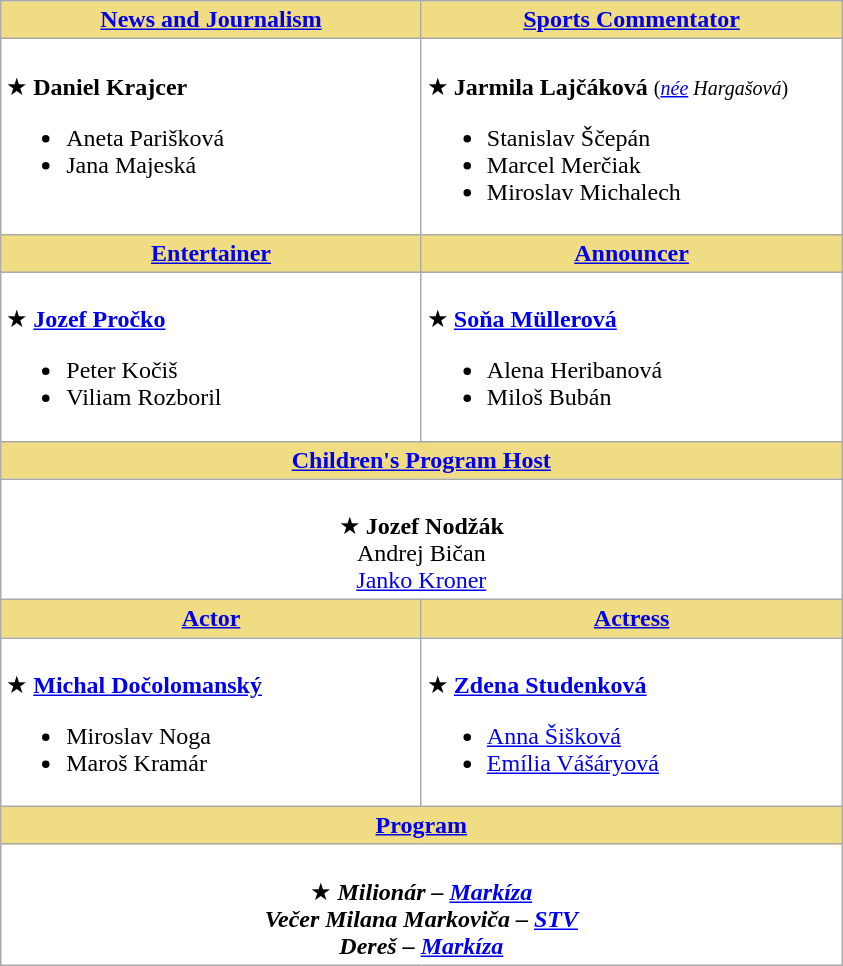<table class=wikitable style="background:white">
<tr>
<th style=background:#F0DC82 width=273><a href='#'>News and Journalism</a></th>
<th style=background:#F0DC82 width=273><a href='#'>Sports Commentator</a></th>
</tr>
<tr>
<td scope=row valign=top><br>★ <strong>Daniel Krajcer</strong><ul><li>Aneta Parišková</li><li>Jana Majeská</li></ul></td>
<td scope=row valign=top><br>★ <strong>Jarmila Lajčáková</strong>  <small>(<em><a href='#'>née</a> Hargašová</em>)</small><ul><li>Stanislav Ščepán</li><li>Marcel Merčiak</li><li>Miroslav Michalech</li></ul></td>
</tr>
<tr>
<th style=background:#F0DC82 width=273><a href='#'>Entertainer</a></th>
<th style=background:#F0DC82 width=273><a href='#'>Announcer</a></th>
</tr>
<tr>
<td scope=row valign=top><br>★ <strong><a href='#'>Jozef Pročko</a></strong><ul><li>Peter Kočiš</li><li>Viliam Rozboril</li></ul></td>
<td scope=row valign=top><br>★ <strong><a href='#'>Soňa Müllerová</a></strong><ul><li>Alena Heribanová</li><li>Miloš Bubán</li></ul></td>
</tr>
<tr>
<th colspan=2 style=background:#F0DC82 width=546><a href='#'>Children's Program Host</a></th>
</tr>
<tr>
<td colspan=2 align=center scope=row valign=top><br>★ <strong>Jozef Nodžák</strong> <br>Andrej Bičan <br><a href='#'>Janko Kroner</a></td>
</tr>
<tr>
<th style=background:#F0DC82 width=273><a href='#'>Actor</a></th>
<th style=background:#F0DC82 width=273><a href='#'>Actress</a></th>
</tr>
<tr>
<td scope=row valign=top><br>★ <strong><a href='#'>Michal Dočolomanský</a></strong><ul><li>Miroslav Noga</li><li>Maroš Kramár</li></ul></td>
<td scope=row valign=top><br>★ <strong><a href='#'>Zdena Studenková</a></strong><ul><li><a href='#'>Anna Šišková</a></li><li><a href='#'>Emília Vášáryová</a></li></ul></td>
</tr>
<tr>
<th colspan=2 style=background:#F0DC82 width=546><a href='#'>Program</a></th>
</tr>
<tr>
<td colspan=2 align=center scope=row valign=top><br>★ <strong><em>Milionár<em> – <a href='#'>Markíza</a><strong> <br></em>Večer Milana Markoviča<em> – <a href='#'>STV</a> <br></em>Dereš<em> – <a href='#'>Markíza</a></td>
</tr>
</table>
